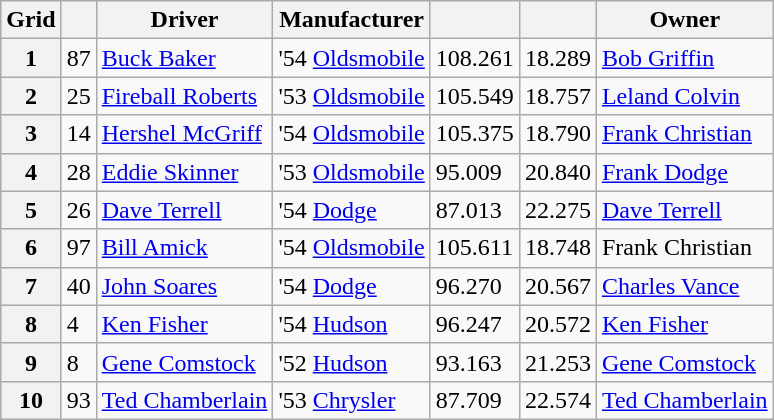<table class="wikitable">
<tr>
<th>Grid</th>
<th></th>
<th>Driver</th>
<th>Manufacturer</th>
<th></th>
<th></th>
<th>Owner</th>
</tr>
<tr>
<th>1</th>
<td>87</td>
<td><a href='#'>Buck Baker</a></td>
<td>'54 <a href='#'>Oldsmobile</a></td>
<td>108.261</td>
<td>18.289</td>
<td><a href='#'>Bob Griffin</a></td>
</tr>
<tr>
<th>2</th>
<td>25</td>
<td><a href='#'>Fireball Roberts</a></td>
<td>'53 <a href='#'>Oldsmobile</a></td>
<td>105.549</td>
<td>18.757</td>
<td><a href='#'>Leland Colvin</a></td>
</tr>
<tr>
<th>3</th>
<td>14</td>
<td><a href='#'>Hershel McGriff</a></td>
<td>'54 <a href='#'>Oldsmobile</a></td>
<td>105.375</td>
<td>18.790</td>
<td><a href='#'>Frank Christian</a></td>
</tr>
<tr>
<th>4</th>
<td>28</td>
<td><a href='#'>Eddie Skinner</a></td>
<td>'53 <a href='#'>Oldsmobile</a></td>
<td>95.009</td>
<td>20.840</td>
<td><a href='#'>Frank Dodge</a></td>
</tr>
<tr>
<th>5</th>
<td>26</td>
<td><a href='#'>Dave Terrell</a></td>
<td>'54 <a href='#'>Dodge</a></td>
<td>87.013</td>
<td>22.275</td>
<td><a href='#'>Dave Terrell</a></td>
</tr>
<tr>
<th>6</th>
<td>97</td>
<td><a href='#'>Bill Amick</a></td>
<td>'54 <a href='#'>Oldsmobile</a></td>
<td>105.611</td>
<td>18.748</td>
<td>Frank Christian</td>
</tr>
<tr>
<th>7</th>
<td>40</td>
<td><a href='#'>John Soares</a></td>
<td>'54 <a href='#'>Dodge</a></td>
<td>96.270</td>
<td>20.567</td>
<td><a href='#'>Charles Vance</a></td>
</tr>
<tr>
<th>8</th>
<td>4</td>
<td><a href='#'>Ken Fisher</a></td>
<td>'54 <a href='#'>Hudson</a></td>
<td>96.247</td>
<td>20.572</td>
<td><a href='#'>Ken Fisher</a></td>
</tr>
<tr>
<th>9</th>
<td>8</td>
<td><a href='#'>Gene Comstock</a></td>
<td>'52 <a href='#'>Hudson</a></td>
<td>93.163</td>
<td>21.253</td>
<td><a href='#'>Gene Comstock</a></td>
</tr>
<tr>
<th>10</th>
<td>93</td>
<td><a href='#'>Ted Chamberlain</a></td>
<td>'53 <a href='#'>Chrysler</a></td>
<td>87.709</td>
<td>22.574</td>
<td><a href='#'>Ted Chamberlain</a></td>
</tr>
</table>
